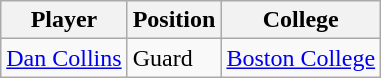<table class="wikitable">
<tr>
<th>Player</th>
<th>Position</th>
<th>College</th>
</tr>
<tr>
<td><a href='#'>Dan Collins</a></td>
<td>Guard</td>
<td><a href='#'>Boston College</a></td>
</tr>
</table>
